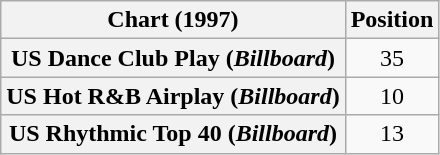<table class="wikitable sortable plainrowheaders">
<tr>
<th>Chart (1997)</th>
<th>Position</th>
</tr>
<tr>
<th scope="row">US Dance Club Play (<em>Billboard</em>)</th>
<td style="text-align:center;">35</td>
</tr>
<tr>
<th scope="row">US Hot R&B Airplay (<em>Billboard</em>)</th>
<td style="text-align:center;">10</td>
</tr>
<tr>
<th scope="row">US Rhythmic Top 40 (<em>Billboard</em>)</th>
<td style="text-align:center;">13</td>
</tr>
</table>
